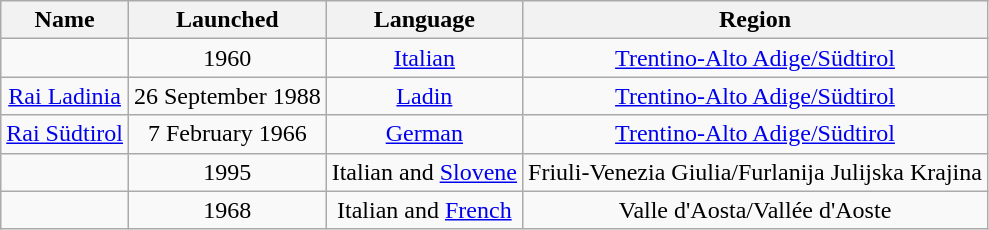<table class="wikitable" style="text-align:center">
<tr>
<th>Name</th>
<th>Launched</th>
<th>Language</th>
<th>Region</th>
</tr>
<tr>
<td></td>
<td>1960</td>
<td><a href='#'>Italian</a></td>
<td><a href='#'>Trentino-Alto Adige/Südtirol</a></td>
</tr>
<tr>
<td><a href='#'>Rai Ladinia</a></td>
<td>26 September 1988</td>
<td><a href='#'>Ladin</a></td>
<td><a href='#'>Trentino-Alto Adige/Südtirol</a></td>
</tr>
<tr>
<td><a href='#'>Rai Südtirol</a></td>
<td>7 February 1966</td>
<td><a href='#'>German</a></td>
<td><a href='#'>Trentino-Alto Adige/Südtirol</a></td>
</tr>
<tr>
<td></td>
<td>1995</td>
<td>Italian and <a href='#'>Slovene</a></td>
<td>Friuli-Venezia Giulia/Furlanija Julijska Krajina</td>
</tr>
<tr>
<td></td>
<td>1968</td>
<td>Italian and <a href='#'>French</a></td>
<td>Valle d'Aosta/Vallée d'Aoste</td>
</tr>
</table>
